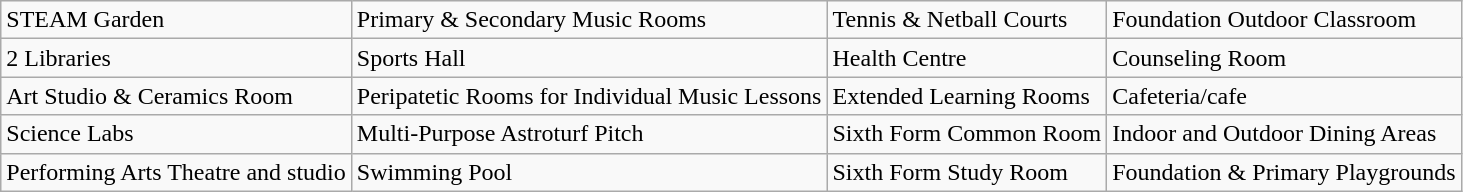<table class="wikitable">
<tr>
<td>STEAM Garden</td>
<td>Primary & Secondary Music Rooms</td>
<td>Tennis & Netball Courts</td>
<td>Foundation Outdoor Classroom</td>
</tr>
<tr>
<td>2 Libraries</td>
<td>Sports Hall</td>
<td>Health Centre</td>
<td>Counseling Room</td>
</tr>
<tr>
<td>Art Studio & Ceramics Room</td>
<td>Peripatetic Rooms for Individual Music Lessons</td>
<td>Extended Learning Rooms</td>
<td>Cafeteria/cafe</td>
</tr>
<tr>
<td>Science Labs</td>
<td>Multi-Purpose Astroturf Pitch</td>
<td>Sixth Form Common Room</td>
<td>Indoor and Outdoor Dining Areas</td>
</tr>
<tr>
<td>Performing Arts Theatre and studio</td>
<td>Swimming Pool</td>
<td>Sixth Form Study Room</td>
<td>Foundation & Primary Playgrounds</td>
</tr>
</table>
